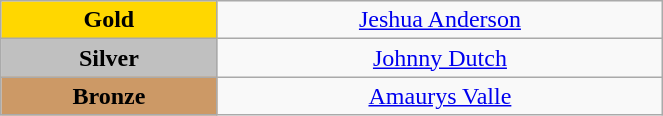<table class="wikitable" style="text-align:center; " width="35%">
<tr>
<td bgcolor="gold"><strong>Gold</strong></td>
<td><a href='#'>Jeshua Anderson</a><br>  <small><em></em></small></td>
</tr>
<tr>
<td bgcolor="silver"><strong>Silver</strong></td>
<td><a href='#'>Johnny Dutch</a><br>  <small><em></em></small></td>
</tr>
<tr>
<td bgcolor="CC9966"><strong>Bronze</strong></td>
<td><a href='#'>Amaurys Valle</a><br>  <small><em></em></small></td>
</tr>
</table>
